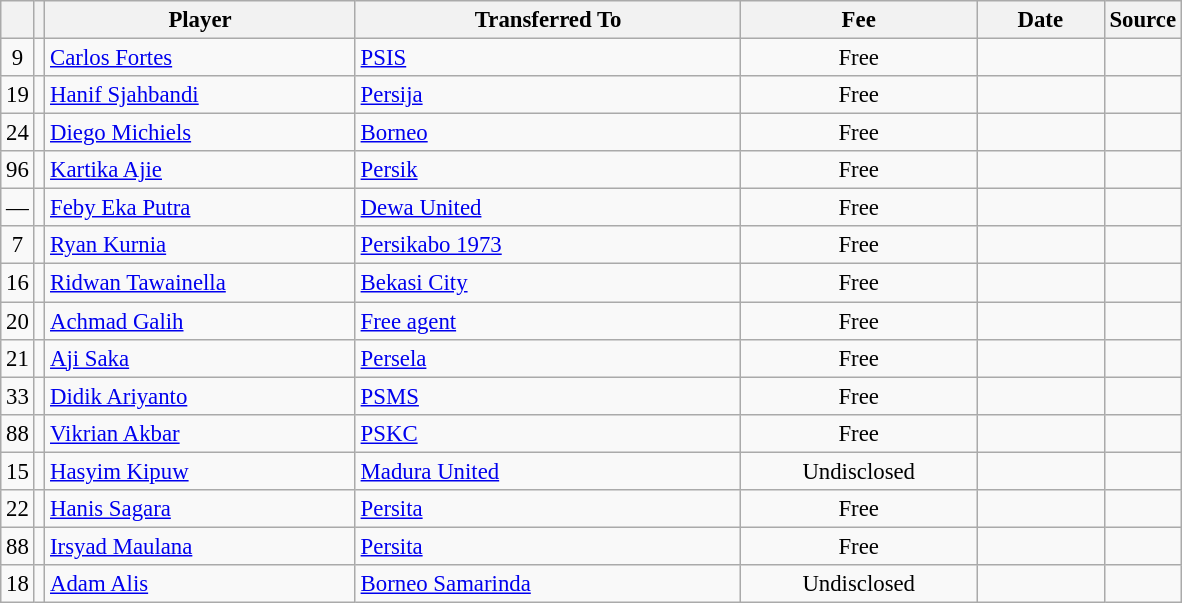<table class="wikitable plainrowheaders sortable" style="font-size:95%">
<tr>
<th></th>
<th></th>
<th scope="col" style="width:200px;"><strong>Player</strong></th>
<th scope="col" style="width:250px;"><strong>Transferred To</strong></th>
<th scope="col" style="width:150px;"><strong>Fee</strong></th>
<th scope="col" style="width:78px;"><strong>Date</strong></th>
<th><strong>Source</strong></th>
</tr>
<tr>
<td align=center>9</td>
<td align=center></td>
<td> <a href='#'>Carlos Fortes</a></td>
<td> <a href='#'>PSIS</a></td>
<td align=center>Free</td>
<td align=center></td>
<td align=center></td>
</tr>
<tr>
<td align=center>19</td>
<td align=center></td>
<td> <a href='#'>Hanif Sjahbandi</a></td>
<td> <a href='#'>Persija</a></td>
<td align=center>Free</td>
<td align=center></td>
<td align=center></td>
</tr>
<tr>
<td align=center>24</td>
<td align=center></td>
<td> <a href='#'>Diego Michiels</a></td>
<td> <a href='#'>Borneo</a></td>
<td align=center>Free</td>
<td align=center></td>
<td align=center></td>
</tr>
<tr>
<td align=center>96</td>
<td align=center></td>
<td> <a href='#'>Kartika Ajie</a></td>
<td> <a href='#'>Persik</a></td>
<td align=center>Free</td>
<td align=center></td>
<td align=center></td>
</tr>
<tr>
<td align=center>—</td>
<td align=center></td>
<td> <a href='#'>Feby Eka Putra</a></td>
<td> <a href='#'>Dewa United</a></td>
<td align=center>Free</td>
<td align=center></td>
<td align=center></td>
</tr>
<tr>
<td align=center>7</td>
<td align=center></td>
<td> <a href='#'>Ryan Kurnia</a></td>
<td> <a href='#'>Persikabo 1973</a></td>
<td align=center>Free</td>
<td align=center></td>
<td align=center></td>
</tr>
<tr>
<td align=center>16</td>
<td align=center></td>
<td> <a href='#'>Ridwan Tawainella</a></td>
<td> <a href='#'>Bekasi City</a></td>
<td align=center>Free</td>
<td align=center></td>
<td align=center></td>
</tr>
<tr>
<td align=center>20</td>
<td align=center></td>
<td> <a href='#'>Achmad Galih</a></td>
<td><a href='#'>Free agent</a></td>
<td align=center>Free</td>
<td align=center></td>
<td align=center></td>
</tr>
<tr>
<td align=center>21</td>
<td align=center></td>
<td> <a href='#'>Aji Saka</a></td>
<td> <a href='#'>Persela</a></td>
<td align=center>Free</td>
<td align=center></td>
<td align=center></td>
</tr>
<tr>
<td align=center>33</td>
<td align=center></td>
<td> <a href='#'>Didik Ariyanto</a></td>
<td> <a href='#'>PSMS</a></td>
<td align=center>Free</td>
<td align=center></td>
<td align=center></td>
</tr>
<tr>
<td align=center>88</td>
<td align=center></td>
<td> <a href='#'>Vikrian Akbar</a></td>
<td> <a href='#'>PSKC</a></td>
<td align=center>Free</td>
<td align=center></td>
<td align=center></td>
</tr>
<tr>
<td align=center>15</td>
<td align=center></td>
<td> <a href='#'>Hasyim Kipuw</a></td>
<td> <a href='#'>Madura United</a></td>
<td align=center>Undisclosed</td>
<td align=center></td>
<td align=center></td>
</tr>
<tr>
<td align=center>22</td>
<td align=center></td>
<td> <a href='#'>Hanis Sagara</a></td>
<td> <a href='#'>Persita</a></td>
<td align=center>Free</td>
<td align=center></td>
<td align=center></td>
</tr>
<tr>
<td align=center>88</td>
<td align=center></td>
<td> <a href='#'>Irsyad Maulana</a></td>
<td> <a href='#'>Persita</a></td>
<td align=center>Free</td>
<td align=center></td>
<td align=center></td>
</tr>
<tr>
<td align=center>18</td>
<td align=center></td>
<td> <a href='#'>Adam Alis</a></td>
<td> <a href='#'>Borneo Samarinda</a></td>
<td align=center>Undisclosed</td>
<td align=center></td>
<td align=center></td>
</tr>
</table>
